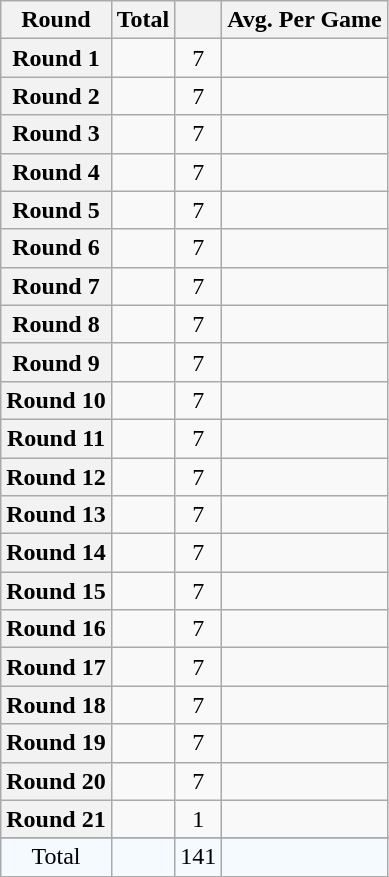<table class="wikitable plainrowheaders sortable" style="text-align:center;">
<tr>
<th>Round</th>
<th>Total</th>
<th></th>
<th>Avg. Per Game</th>
</tr>
<tr>
<th scope='row'>Round 1</th>
<td></td>
<td>7</td>
<td></td>
</tr>
<tr>
<th scope='row'>Round 2</th>
<td></td>
<td>7</td>
<td></td>
</tr>
<tr>
<th scope='row'>Round 3</th>
<td></td>
<td>7</td>
<td></td>
</tr>
<tr>
<th scope='row'>Round 4</th>
<td></td>
<td>7</td>
<td></td>
</tr>
<tr>
<th scope='row'>Round 5</th>
<td></td>
<td>7</td>
<td></td>
</tr>
<tr>
<th scope='row'>Round 6</th>
<td></td>
<td>7</td>
<td></td>
</tr>
<tr>
<th scope='row'>Round 7</th>
<td></td>
<td>7</td>
<td></td>
</tr>
<tr>
<th scope='row'>Round 8</th>
<td></td>
<td>7</td>
<td></td>
</tr>
<tr>
<th scope='row'>Round 9</th>
<td></td>
<td>7</td>
<td></td>
</tr>
<tr>
<th scope='row'>Round 10</th>
<td></td>
<td>7</td>
<td></td>
</tr>
<tr>
<th scope='row'>Round 11</th>
<td></td>
<td>7</td>
<td></td>
</tr>
<tr>
<th scope='row'>Round 12</th>
<td></td>
<td>7</td>
<td></td>
</tr>
<tr>
<th scope='row'>Round 13</th>
<td></td>
<td>7</td>
<td></td>
</tr>
<tr>
<th scope='row'>Round 14</th>
<td></td>
<td>7</td>
<td></td>
</tr>
<tr>
<th scope='row'>Round 15</th>
<td></td>
<td>7</td>
<td></td>
</tr>
<tr>
<th scope='row'>Round 16</th>
<td></td>
<td>7</td>
<td></td>
</tr>
<tr>
<th scope='row'>Round 17</th>
<td></td>
<td>7</td>
<td></td>
</tr>
<tr>
<th scope='row'>Round 18</th>
<td></td>
<td>7</td>
<td></td>
</tr>
<tr>
<th scope='row'>Round 19</th>
<td></td>
<td>7</td>
<td></td>
</tr>
<tr>
<th scope='row'>Round 20</th>
<td></td>
<td>7</td>
<td></td>
</tr>
<tr>
<th scope='row'>Round 21</th>
<td></td>
<td>1</td>
<td><br></td>
</tr>
<tr>
</tr>
<tr style="background:#f4faff;">
<td>Total</td>
<td></td>
<td>141</td>
<td></td>
</tr>
</table>
